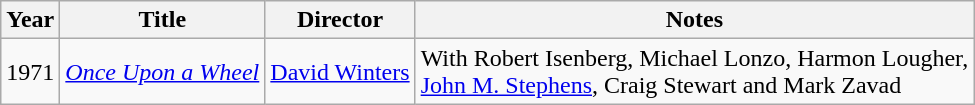<table class="wikitable">
<tr>
<th>Year</th>
<th>Title</th>
<th>Director</th>
<th>Notes</th>
</tr>
<tr>
<td>1971</td>
<td><em><a href='#'>Once Upon a Wheel</a></em></td>
<td><a href='#'>David Winters</a></td>
<td>With Robert Isenberg, Michael Lonzo, Harmon Lougher,<br><a href='#'>John M. Stephens</a>, Craig Stewart and Mark Zavad</td>
</tr>
</table>
